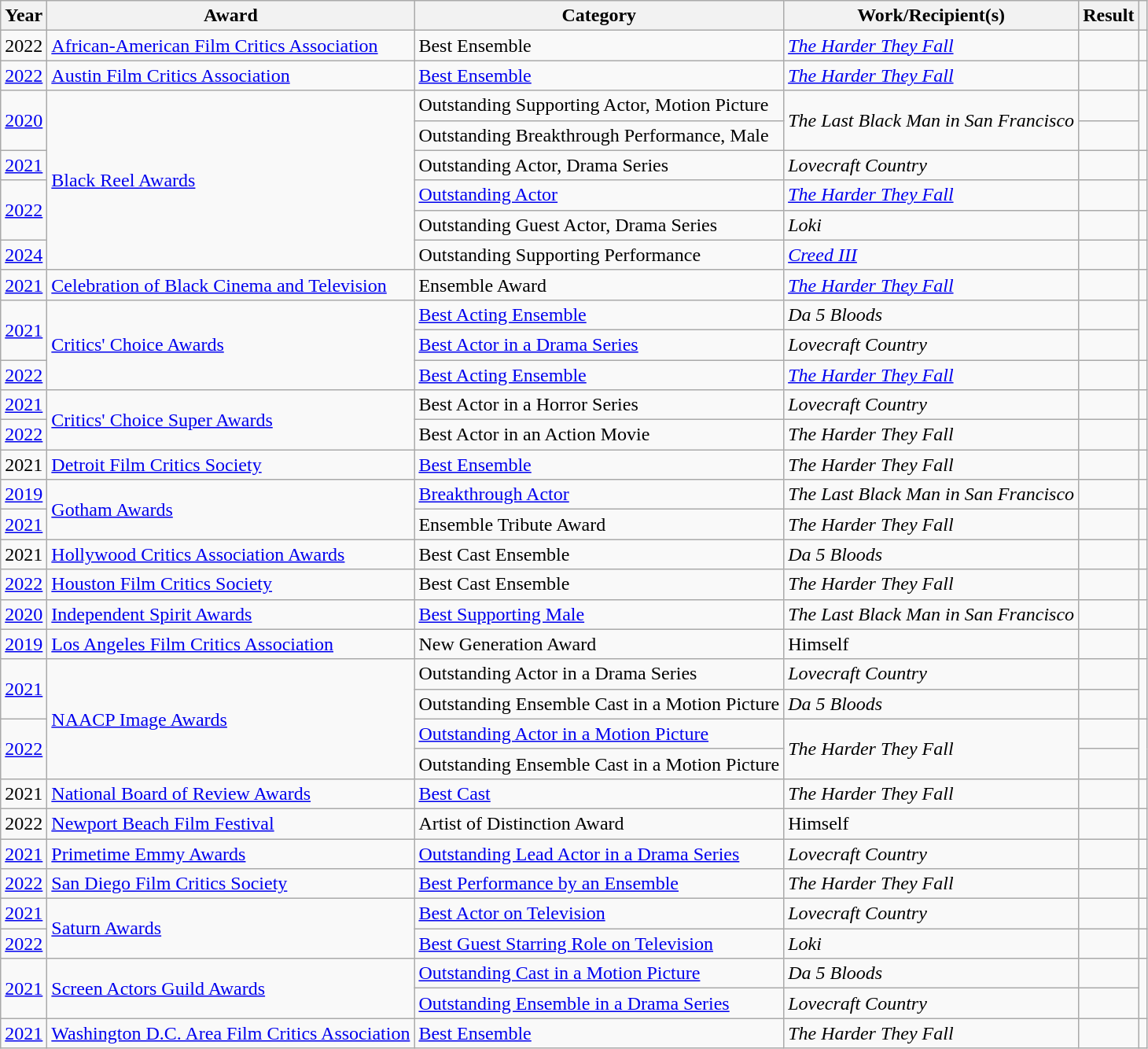<table class="wikitable plainrowheaders sortable">
<tr>
<th scope="col">Year</th>
<th scope="col">Award</th>
<th scope="col">Category</th>
<th scope="col">Work/Recipient(s)</th>
<th scope="col">Result</th>
<th class="unsortable" scope="col"></th>
</tr>
<tr>
<td>2022</td>
<td><a href='#'>African-American Film Critics Association</a></td>
<td>Best Ensemble</td>
<td><em><a href='#'>The Harder They Fall</a></em></td>
<td></td>
<td style="text-align:center;"></td>
</tr>
<tr>
<td><a href='#'>2022</a></td>
<td><a href='#'>Austin Film Critics Association</a></td>
<td><a href='#'>Best Ensemble</a></td>
<td><em><a href='#'>The Harder They Fall</a></em></td>
<td></td>
<td style="text-align:center;"></td>
</tr>
<tr>
<td rowspan="2"><a href='#'>2020</a></td>
<td rowspan="6"><a href='#'>Black Reel Awards</a></td>
<td>Outstanding Supporting Actor, Motion Picture</td>
<td rowspan="2"><em>The Last Black Man in San Francisco</em></td>
<td></td>
<td rowspan="2" style="text-align:center;"></td>
</tr>
<tr>
<td>Outstanding Breakthrough Performance, Male</td>
<td></td>
</tr>
<tr>
<td><a href='#'>2021</a></td>
<td>Outstanding Actor, Drama Series</td>
<td><em>Lovecraft Country</em></td>
<td></td>
<td style="text-align:center;"></td>
</tr>
<tr>
<td rowspan="2"><a href='#'>2022</a></td>
<td><a href='#'>Outstanding Actor</a></td>
<td><em><a href='#'>The Harder They Fall</a></em></td>
<td></td>
<td style="text-align:center;"></td>
</tr>
<tr>
<td>Outstanding Guest Actor, Drama Series</td>
<td><em>Loki</em></td>
<td></td>
<td></td>
</tr>
<tr>
<td><a href='#'>2024</a></td>
<td>Outstanding Supporting Performance</td>
<td><em><a href='#'>Creed III</a></em></td>
<td></td>
<td style="text-align:center;"></td>
</tr>
<tr>
<td><a href='#'>2021</a></td>
<td><a href='#'>Celebration of Black Cinema and Television</a></td>
<td>Ensemble Award</td>
<td><em><a href='#'>The Harder They Fall</a></em></td>
<td></td>
<td style="text-align:center;"></td>
</tr>
<tr>
<td rowspan="2"><a href='#'>2021</a></td>
<td rowspan="3"><a href='#'>Critics' Choice Awards</a></td>
<td><a href='#'>Best Acting Ensemble</a></td>
<td><em>Da 5 Bloods</em></td>
<td></td>
<td rowspan="2" style="text-align:center;"></td>
</tr>
<tr>
<td><a href='#'>Best Actor in a Drama Series</a></td>
<td><em>Lovecraft Country</em></td>
<td></td>
</tr>
<tr>
<td><a href='#'>2022</a></td>
<td><a href='#'>Best Acting Ensemble</a></td>
<td><em><a href='#'>The Harder They Fall</a></em></td>
<td></td>
<td style="text-align:center;"></td>
</tr>
<tr>
<td><a href='#'>2021</a></td>
<td rowspan="2"><a href='#'>Critics' Choice Super Awards</a></td>
<td>Best Actor in a Horror Series</td>
<td><em>Lovecraft Country</em></td>
<td></td>
<td style="text-align:center;"></td>
</tr>
<tr>
<td><a href='#'>2022</a></td>
<td>Best Actor in an Action Movie</td>
<td><em>The Harder They Fall</em></td>
<td></td>
<td style="text-align:center;"></td>
</tr>
<tr>
<td>2021</td>
<td><a href='#'>Detroit Film Critics Society</a></td>
<td><a href='#'>Best Ensemble</a></td>
<td><em>The Harder They Fall</em></td>
<td></td>
<td style="text-align:center;"></td>
</tr>
<tr>
<td><a href='#'>2019</a></td>
<td rowspan="2"><a href='#'>Gotham Awards</a></td>
<td><a href='#'>Breakthrough Actor</a></td>
<td><em>The Last Black Man in San Francisco </em></td>
<td></td>
<td style="text-align:center;"></td>
</tr>
<tr>
<td><a href='#'>2021</a></td>
<td>Ensemble Tribute Award</td>
<td><em>The Harder They Fall</em></td>
<td></td>
<td style="text-align:center;"></td>
</tr>
<tr>
<td>2021</td>
<td><a href='#'>Hollywood Critics Association Awards</a></td>
<td>Best Cast Ensemble</td>
<td><em>Da 5 Bloods</em></td>
<td></td>
<td style="text-align:center;"></td>
</tr>
<tr>
<td><a href='#'>2022</a></td>
<td><a href='#'>Houston Film Critics Society</a></td>
<td>Best Cast Ensemble</td>
<td><em>The Harder They Fall</em></td>
<td></td>
<td style="text-align:center;"></td>
</tr>
<tr>
<td><a href='#'>2020</a></td>
<td><a href='#'>Independent Spirit Awards</a></td>
<td><a href='#'>Best Supporting Male</a></td>
<td><em>The Last Black Man in San Francisco</em></td>
<td></td>
<td style="text-align:center;"></td>
</tr>
<tr>
<td><a href='#'>2019</a></td>
<td><a href='#'>Los Angeles Film Critics Association</a></td>
<td>New Generation Award</td>
<td>Himself</td>
<td></td>
<td style="text-align:center;"></td>
</tr>
<tr>
<td rowspan="2"><a href='#'>2021</a></td>
<td rowspan="4"><a href='#'>NAACP Image Awards</a></td>
<td>Outstanding Actor in a Drama Series</td>
<td><em>Lovecraft Country</em></td>
<td></td>
<td rowspan="2" style="text-align:center;"></td>
</tr>
<tr>
<td>Outstanding Ensemble Cast in a Motion Picture</td>
<td><em>Da 5 Bloods</em></td>
<td></td>
</tr>
<tr>
<td rowspan="2"><a href='#'>2022</a></td>
<td><a href='#'>Outstanding Actor in a Motion Picture</a></td>
<td rowspan="2"><em>The Harder They Fall</em></td>
<td></td>
<td rowspan="2" style="text-align:center;"></td>
</tr>
<tr>
<td>Outstanding Ensemble Cast in a Motion Picture</td>
<td></td>
</tr>
<tr>
<td>2021</td>
<td><a href='#'>National Board of Review Awards</a></td>
<td><a href='#'>Best Cast</a></td>
<td><em>The Harder They Fall</em></td>
<td></td>
<td style="text-align:center;"></td>
</tr>
<tr>
<td>2022</td>
<td><a href='#'>Newport Beach Film Festival</a></td>
<td>Artist of Distinction Award</td>
<td>Himself</td>
<td></td>
<td style="text-align:center;"></td>
</tr>
<tr>
<td><a href='#'>2021</a></td>
<td><a href='#'>Primetime Emmy Awards</a></td>
<td><a href='#'>Outstanding Lead Actor in a Drama Series</a></td>
<td><em>Lovecraft Country</em></td>
<td></td>
<td style="text-align:center;"></td>
</tr>
<tr>
<td><a href='#'>2022</a></td>
<td><a href='#'>San Diego Film Critics Society</a></td>
<td><a href='#'>Best Performance by an Ensemble</a></td>
<td><em>The Harder They Fall</em></td>
<td></td>
<td style="text-align:center;"></td>
</tr>
<tr>
<td><a href='#'>2021</a></td>
<td rowspan="2"><a href='#'>Saturn Awards</a></td>
<td><a href='#'>Best Actor on Television</a></td>
<td><em>Lovecraft Country</em></td>
<td></td>
<td style="text-align:center;"></td>
</tr>
<tr>
<td><a href='#'>2022</a></td>
<td><a href='#'>Best Guest Starring Role on Television</a></td>
<td><em>Loki</em></td>
<td></td>
<td style="text-align:center;"></td>
</tr>
<tr>
<td rowspan="2"><a href='#'>2021</a></td>
<td rowspan="2"><a href='#'>Screen Actors Guild Awards</a></td>
<td><a href='#'>Outstanding Cast in a Motion Picture</a></td>
<td><em>Da 5 Bloods</em></td>
<td></td>
<td rowspan="2" style="text-align:center;"></td>
</tr>
<tr>
<td><a href='#'>Outstanding Ensemble in a Drama Series</a></td>
<td><em>Lovecraft Country</em></td>
<td></td>
</tr>
<tr>
<td><a href='#'>2021</a></td>
<td><a href='#'>Washington D.C. Area Film Critics Association</a></td>
<td><a href='#'>Best Ensemble</a></td>
<td><em>The Harder They Fall</em></td>
<td></td>
<td style="text-align:center;"></td>
</tr>
</table>
